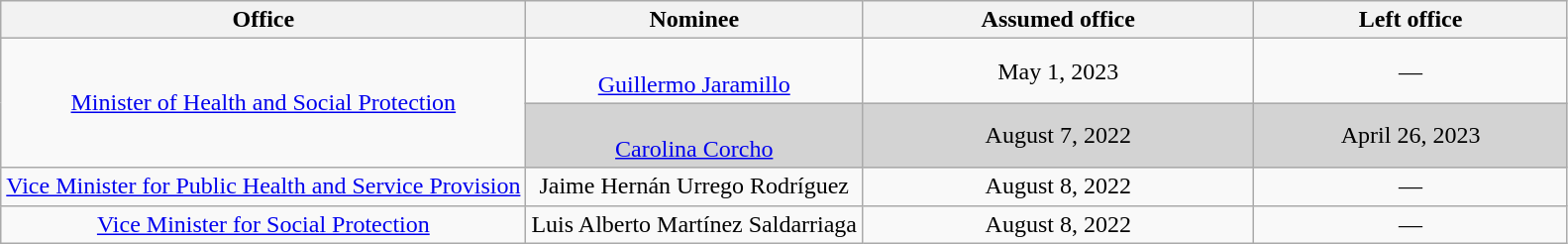<table class="wikitable sortable" style="text-align:center">
<tr>
<th>Office</th>
<th>Nominee</th>
<th style="width:25%;" data-sort-type="date">Assumed office</th>
<th style="width:20%;" data-sort-type="date">Left office</th>
</tr>
<tr>
<td rowspan=2><a href='#'>Minister of Health and Social Protection</a></td>
<td><br><a href='#'>Guillermo Jaramillo</a></td>
<td>May 1, 2023<br></td>
<td>—</td>
</tr>
<tr style="background:lightgray;">
<td><br><a href='#'>Carolina Corcho</a></td>
<td>August 7, 2022<br></td>
<td>April 26, 2023</td>
</tr>
<tr>
<td><a href='#'>Vice Minister for Public Health and Service Provision</a></td>
<td>Jaime Hernán Urrego Rodríguez</td>
<td>August 8, 2022</td>
<td>—</td>
</tr>
<tr>
<td><a href='#'>Vice Minister for Social Protection</a></td>
<td>Luis Alberto Martínez Saldarriaga</td>
<td>August 8, 2022</td>
<td>—</td>
</tr>
</table>
